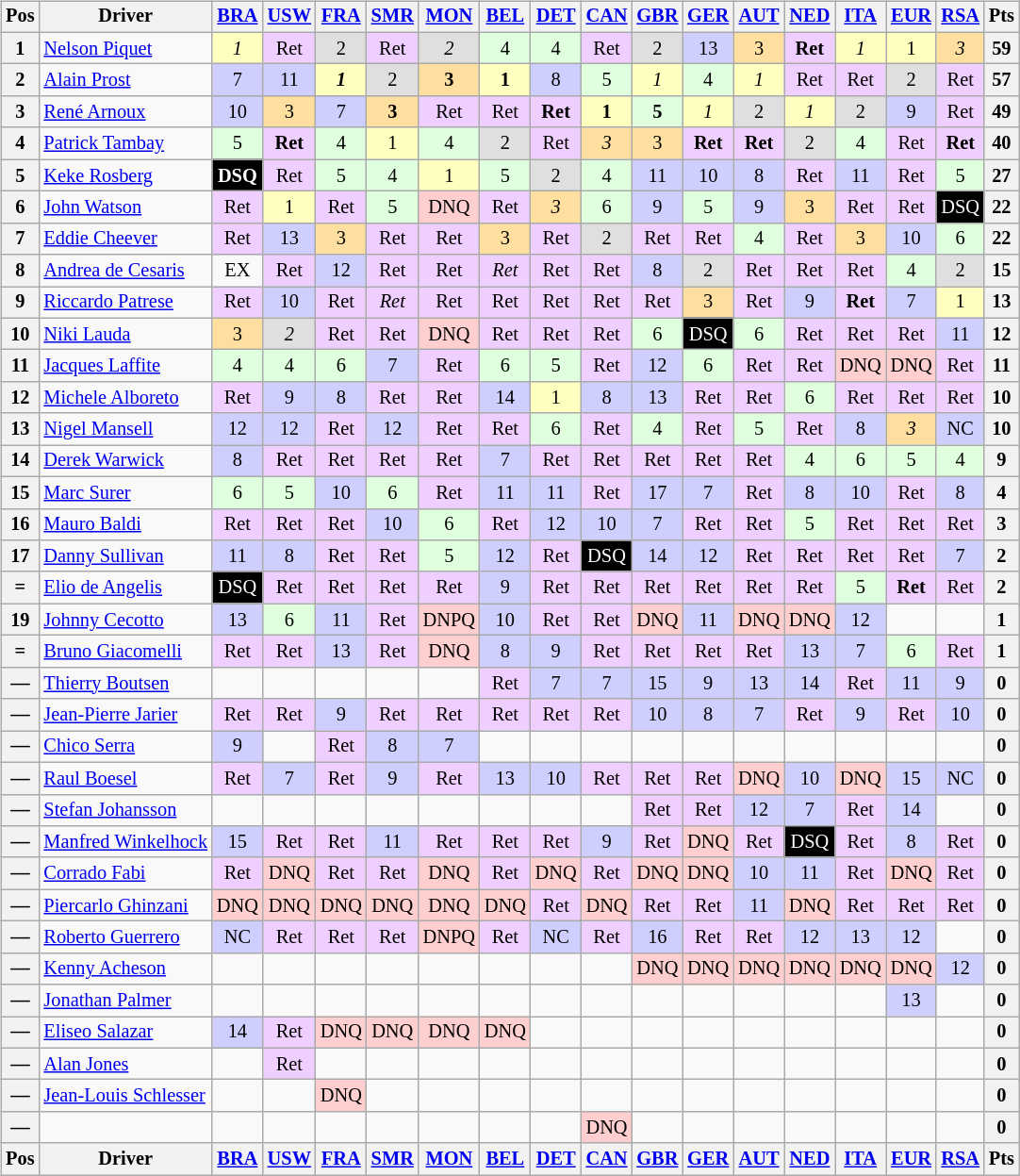<table>
<tr valign="top">
<td><br><table class="wikitable" style="font-size: 85%; text-align:center;">
<tr valign="top">
<th valign="middle">Pos</th>
<th valign="middle">Driver</th>
<th><a href='#'>BRA</a><br></th>
<th><a href='#'>USW</a><br></th>
<th><a href='#'>FRA</a><br></th>
<th><a href='#'>SMR</a><br></th>
<th><a href='#'>MON</a><br></th>
<th><a href='#'>BEL</a><br></th>
<th><a href='#'>DET</a><br></th>
<th><a href='#'>CAN</a><br></th>
<th><a href='#'>GBR</a><br></th>
<th><a href='#'>GER</a><br></th>
<th><a href='#'>AUT</a><br></th>
<th><a href='#'>NED</a><br></th>
<th><a href='#'>ITA</a><br></th>
<th><a href='#'>EUR</a><br></th>
<th><a href='#'>RSA</a><br></th>
<th valign="middle">Pts</th>
</tr>
<tr>
<th>1</th>
<td align="left"> <a href='#'>Nelson Piquet</a></td>
<td style="background:#ffffbf;"><em>1</em></td>
<td style="background:#efcfff;">Ret</td>
<td style="background:#dfdfdf;">2</td>
<td style="background:#efcfff;">Ret</td>
<td style="background:#dfdfdf;"><em>2</em></td>
<td style="background:#dfffdf;">4</td>
<td style="background:#dfffdf;">4</td>
<td style="background:#efcfff;">Ret</td>
<td style="background:#dfdfdf;">2</td>
<td style="background:#cfcfff;">13</td>
<td style="background:#ffdf9f;">3</td>
<td style="background:#efcfff;"><strong>Ret</strong></td>
<td style="background:#ffffbf;"><em>1</em></td>
<td style="background:#ffffbf;">1</td>
<td style="background:#ffdf9f;"><em>3</em></td>
<th>59</th>
</tr>
<tr>
<th>2</th>
<td align="left"> <a href='#'>Alain Prost</a></td>
<td style="background:#cfcfff;">7</td>
<td style="background:#cfcfff;">11</td>
<td style="background:#ffffbf;"><strong><em>1</em></strong></td>
<td style="background:#dfdfdf;">2</td>
<td style="background:#ffdf9f;"><strong>3</strong></td>
<td style="background:#ffffbf;"><strong>1</strong></td>
<td style="background:#cfcfff;">8</td>
<td style="background:#dfffdf;">5</td>
<td style="background:#ffffbf;"><em>1</em></td>
<td style="background:#dfffdf;">4</td>
<td style="background:#ffffbf;"><em>1</em></td>
<td style="background:#efcfff;">Ret</td>
<td style="background:#efcfff;">Ret</td>
<td style="background:#dfdfdf;">2</td>
<td style="background:#efcfff;">Ret</td>
<th>57</th>
</tr>
<tr>
<th>3</th>
<td align="left"> <a href='#'>René Arnoux</a></td>
<td style="background:#cfcfff;">10</td>
<td style="background:#ffdf9f;">3</td>
<td style="background:#cfcfff;">7</td>
<td style="background:#ffdf9f;"><strong>3</strong></td>
<td style="background:#efcfff;">Ret</td>
<td style="background:#efcfff;">Ret</td>
<td style="background:#efcfff;"><strong>Ret</strong></td>
<td style="background:#ffffbf;"><strong>1</strong></td>
<td style="background:#dfffdf;"><strong>5</strong></td>
<td style="background:#ffffbf;"><em>1</em></td>
<td style="background:#dfdfdf;">2</td>
<td style="background:#ffffbf;"><em>1</em></td>
<td style="background:#dfdfdf;">2</td>
<td style="background:#cfcfff;">9</td>
<td style="background:#efcfff;">Ret</td>
<th>49</th>
</tr>
<tr>
<th>4</th>
<td align="left"> <a href='#'>Patrick Tambay</a></td>
<td style="background:#dfffdf;">5</td>
<td style="background:#efcfff;"><strong>Ret</strong></td>
<td style="background:#dfffdf;">4</td>
<td style="background:#ffffbf;">1</td>
<td style="background:#dfffdf;">4</td>
<td style="background:#dfdfdf;">2</td>
<td style="background:#efcfff;">Ret</td>
<td style="background:#ffdf9f;"><em>3</em></td>
<td style="background:#ffdf9f;">3</td>
<td style="background:#efcfff;"><strong>Ret</strong></td>
<td style="background:#efcfff;"><strong>Ret</strong></td>
<td style="background:#dfdfdf;">2</td>
<td style="background:#dfffdf;">4</td>
<td style="background:#efcfff;">Ret</td>
<td style="background:#efcfff;"><strong>Ret</strong></td>
<th>40</th>
</tr>
<tr>
<th>5</th>
<td align="left"> <a href='#'>Keke Rosberg</a></td>
<td style="background:#000000; color:white"><strong>DSQ</strong></td>
<td style="background:#efcfff;">Ret</td>
<td style="background:#dfffdf;">5</td>
<td style="background:#dfffdf;">4</td>
<td style="background:#ffffbf;">1</td>
<td style="background:#dfffdf;">5</td>
<td style="background:#dfdfdf;">2</td>
<td style="background:#dfffdf;">4</td>
<td style="background:#cfcfff;">11</td>
<td style="background:#cfcfff;">10</td>
<td style="background:#cfcfff;">8</td>
<td style="background:#efcfff;">Ret</td>
<td style="background:#cfcfff;">11</td>
<td style="background:#efcfff;">Ret</td>
<td style="background:#dfffdf;">5</td>
<th>27</th>
</tr>
<tr>
<th>6</th>
<td align="left"> <a href='#'>John Watson</a></td>
<td style="background:#efcfff;">Ret</td>
<td style="background:#ffffbf;">1</td>
<td style="background:#efcfff;">Ret</td>
<td style="background:#dfffdf;">5</td>
<td style="background:#ffcfcf;">DNQ</td>
<td style="background:#efcfff;">Ret</td>
<td style="background:#ffdf9f;"><em>3</em></td>
<td style="background:#dfffdf;">6</td>
<td style="background:#cfcfff;">9</td>
<td style="background:#dfffdf;">5</td>
<td style="background:#cfcfff;">9</td>
<td style="background:#ffdf9f;">3</td>
<td style="background:#efcfff;">Ret</td>
<td style="background:#efcfff;">Ret</td>
<td style="background:#000000; color:white">DSQ</td>
<th>22</th>
</tr>
<tr>
<th>7</th>
<td align="left"> <a href='#'>Eddie Cheever</a></td>
<td style="background:#efcfff;">Ret</td>
<td style="background:#cfcfff;">13</td>
<td style="background:#ffdf9f;">3</td>
<td style="background:#efcfff;">Ret</td>
<td style="background:#efcfff;">Ret</td>
<td style="background:#ffdf9f;">3</td>
<td style="background:#efcfff;">Ret</td>
<td style="background:#dfdfdf;">2</td>
<td style="background:#efcfff;">Ret</td>
<td style="background:#efcfff;">Ret</td>
<td style="background:#dfffdf;">4</td>
<td style="background:#efcfff;">Ret</td>
<td style="background:#ffdf9f;">3</td>
<td style="background:#cfcfff;">10</td>
<td style="background:#dfffdf;">6</td>
<th>22</th>
</tr>
<tr>
<th>8</th>
<td align="left"> <a href='#'>Andrea de Cesaris</a></td>
<td>EX</td>
<td style="background:#efcfff;">Ret</td>
<td style="background:#cfcfff;">12</td>
<td style="background:#efcfff;">Ret</td>
<td style="background:#efcfff;">Ret</td>
<td style="background:#efcfff;"><em>Ret</em></td>
<td style="background:#efcfff;">Ret</td>
<td style="background:#efcfff;">Ret</td>
<td style="background:#cfcfff;">8</td>
<td style="background:#dfdfdf;">2</td>
<td style="background:#efcfff;">Ret</td>
<td style="background:#efcfff;">Ret</td>
<td style="background:#efcfff;">Ret</td>
<td style="background:#dfffdf;">4</td>
<td style="background:#dfdfdf;">2</td>
<th>15</th>
</tr>
<tr>
<th>9</th>
<td align="left"> <a href='#'>Riccardo Patrese</a></td>
<td style="background:#efcfff;">Ret</td>
<td style="background:#cfcfff;">10</td>
<td style="background:#efcfff;">Ret</td>
<td style="background:#efcfff;"><em>Ret</em></td>
<td style="background:#efcfff;">Ret</td>
<td style="background:#efcfff;">Ret</td>
<td style="background:#efcfff;">Ret</td>
<td style="background:#efcfff;">Ret</td>
<td style="background:#efcfff;">Ret</td>
<td style="background:#ffdf9f;">3</td>
<td style="background:#efcfff;">Ret</td>
<td style="background:#cfcfff;">9</td>
<td style="background:#efcfff;"><strong>Ret</strong></td>
<td style="background:#cfcfff;">7</td>
<td style="background:#ffffbf;">1</td>
<th>13</th>
</tr>
<tr>
<th>10</th>
<td align="left"> <a href='#'>Niki Lauda</a></td>
<td style="background:#ffdf9f;">3</td>
<td style="background:#dfdfdf;"><em>2</em></td>
<td style="background:#efcfff;">Ret</td>
<td style="background:#efcfff;">Ret</td>
<td style="background:#ffcfcf;">DNQ</td>
<td style="background:#efcfff;">Ret</td>
<td style="background:#efcfff;">Ret</td>
<td style="background:#efcfff;">Ret</td>
<td style="background:#dfffdf;">6</td>
<td style="background:#000000; color:white">DSQ</td>
<td style="background:#dfffdf;">6</td>
<td style="background:#efcfff;">Ret</td>
<td style="background:#efcfff;">Ret</td>
<td style="background:#efcfff;">Ret</td>
<td style="background:#cfcfff;">11</td>
<th>12</th>
</tr>
<tr>
<th>11</th>
<td align="left"> <a href='#'>Jacques Laffite</a></td>
<td style="background:#dfffdf;">4</td>
<td style="background:#dfffdf;">4</td>
<td style="background:#dfffdf;">6</td>
<td style="background:#cfcfff;">7</td>
<td style="background:#efcfff;">Ret</td>
<td style="background:#dfffdf;">6</td>
<td style="background:#dfffdf;">5</td>
<td style="background:#efcfff;">Ret</td>
<td style="background:#cfcfff;">12</td>
<td style="background:#dfffdf;">6</td>
<td style="background:#efcfff;">Ret</td>
<td style="background:#efcfff;">Ret</td>
<td style="background:#ffcfcf;">DNQ</td>
<td style="background:#ffcfcf;">DNQ</td>
<td style="background:#efcfff;">Ret</td>
<th>11</th>
</tr>
<tr>
<th>12</th>
<td align="left"> <a href='#'>Michele Alboreto</a></td>
<td style="background:#efcfff;">Ret</td>
<td style="background:#cfcfff;">9</td>
<td style="background:#cfcfff;">8</td>
<td style="background:#efcfff;">Ret</td>
<td style="background:#efcfff;">Ret</td>
<td style="background:#cfcfff;">14</td>
<td style="background:#ffffbf;">1</td>
<td style="background:#cfcfff;">8</td>
<td style="background:#cfcfff;">13</td>
<td style="background:#efcfff;">Ret</td>
<td style="background:#efcfff;">Ret</td>
<td style="background:#dfffdf;">6</td>
<td style="background:#efcfff;">Ret</td>
<td style="background:#efcfff;">Ret</td>
<td style="background:#efcfff;">Ret</td>
<th>10</th>
</tr>
<tr>
<th>13</th>
<td align="left"> <a href='#'>Nigel Mansell</a></td>
<td style="background:#cfcfff;">12</td>
<td style="background:#cfcfff;">12</td>
<td style="background:#efcfff;">Ret</td>
<td style="background:#cfcfff;">12</td>
<td style="background:#efcfff;">Ret</td>
<td style="background:#efcfff;">Ret</td>
<td style="background:#dfffdf;">6</td>
<td style="background:#efcfff;">Ret</td>
<td style="background:#dfffdf;">4</td>
<td style="background:#efcfff;">Ret</td>
<td style="background:#dfffdf;">5</td>
<td style="background:#efcfff;">Ret</td>
<td style="background:#cfcfff;">8</td>
<td style="background:#ffdf9f;"><em>3</em></td>
<td style="background:#cfcfff;">NC</td>
<th>10</th>
</tr>
<tr>
<th>14</th>
<td align="left"> <a href='#'>Derek Warwick</a></td>
<td style="background:#cfcfff;">8</td>
<td style="background:#efcfff;">Ret</td>
<td style="background:#efcfff;">Ret</td>
<td style="background:#efcfff;">Ret</td>
<td style="background:#efcfff;">Ret</td>
<td style="background:#cfcfff;">7</td>
<td style="background:#efcfff;">Ret</td>
<td style="background:#efcfff;">Ret</td>
<td style="background:#efcfff;">Ret</td>
<td style="background:#efcfff;">Ret</td>
<td style="background:#efcfff;">Ret</td>
<td style="background:#dfffdf;">4</td>
<td style="background:#dfffdf;">6</td>
<td style="background:#dfffdf;">5</td>
<td style="background:#dfffdf;">4</td>
<th>9</th>
</tr>
<tr>
<th>15</th>
<td align="left"> <a href='#'>Marc Surer</a></td>
<td style="background:#dfffdf;">6</td>
<td style="background:#dfffdf;">5</td>
<td style="background:#cfcfff;">10</td>
<td style="background:#dfffdf;">6</td>
<td style="background:#efcfff;">Ret</td>
<td style="background:#cfcfff;">11</td>
<td style="background:#cfcfff;">11</td>
<td style="background:#efcfff;">Ret</td>
<td style="background:#cfcfff;">17</td>
<td style="background:#cfcfff;">7</td>
<td style="background:#efcfff;">Ret</td>
<td style="background:#cfcfff;">8</td>
<td style="background:#cfcfff;">10</td>
<td style="background:#efcfff;">Ret</td>
<td style="background:#cfcfff;">8</td>
<th>4</th>
</tr>
<tr>
<th>16</th>
<td align="left"> <a href='#'>Mauro Baldi</a></td>
<td style="background:#efcfff;">Ret</td>
<td style="background:#efcfff;">Ret</td>
<td style="background:#efcfff;">Ret</td>
<td style="background:#cfcfff;">10</td>
<td style="background:#dfffdf;">6</td>
<td style="background:#efcfff;">Ret</td>
<td style="background:#cfcfff;">12</td>
<td style="background:#cfcfff;">10</td>
<td style="background:#cfcfff;">7</td>
<td style="background:#efcfff;">Ret</td>
<td style="background:#efcfff;">Ret</td>
<td style="background:#dfffdf;">5</td>
<td style="background:#efcfff;">Ret</td>
<td style="background:#efcfff;">Ret</td>
<td style="background:#efcfff;">Ret</td>
<th>3</th>
</tr>
<tr>
<th>17</th>
<td align="left"> <a href='#'>Danny Sullivan</a></td>
<td style="background:#cfcfff;">11</td>
<td style="background:#cfcfff;">8</td>
<td style="background:#efcfff;">Ret</td>
<td style="background:#efcfff;">Ret</td>
<td style="background:#dfffdf;">5</td>
<td style="background:#cfcfff;">12</td>
<td style="background:#efcfff;">Ret</td>
<td style="background:#000000; color:white">DSQ</td>
<td style="background:#cfcfff;">14</td>
<td style="background:#cfcfff;">12</td>
<td style="background:#efcfff;">Ret</td>
<td style="background:#efcfff;">Ret</td>
<td style="background:#efcfff;">Ret</td>
<td style="background:#efcfff;">Ret</td>
<td style="background:#cfcfff;">7</td>
<th>2</th>
</tr>
<tr>
<th>=</th>
<td align="left"> <a href='#'>Elio de Angelis</a></td>
<td style="background:#000000; color:white">DSQ</td>
<td style="background:#efcfff;">Ret</td>
<td style="background:#efcfff;">Ret</td>
<td style="background:#efcfff;">Ret</td>
<td style="background:#efcfff;">Ret</td>
<td style="background:#cfcfff;">9</td>
<td style="background:#efcfff;">Ret</td>
<td style="background:#efcfff;">Ret</td>
<td style="background:#efcfff;">Ret</td>
<td style="background:#efcfff;">Ret</td>
<td style="background:#efcfff;">Ret</td>
<td style="background:#efcfff;">Ret</td>
<td style="background:#dfffdf;">5</td>
<td style="background:#efcfff;"><strong>Ret</strong></td>
<td style="background:#efcfff;">Ret</td>
<th>2</th>
</tr>
<tr>
<th>19</th>
<td align="left"> <a href='#'>Johnny Cecotto</a></td>
<td style="background:#cfcfff;">13</td>
<td style="background:#dfffdf;">6</td>
<td style="background:#cfcfff;">11</td>
<td style="background:#efcfff;">Ret</td>
<td style="background:#ffcfcf;">DNPQ</td>
<td style="background:#cfcfff;">10</td>
<td style="background:#efcfff;">Ret</td>
<td style="background:#efcfff;">Ret</td>
<td style="background:#ffcfcf;">DNQ</td>
<td style="background:#cfcfff;">11</td>
<td style="background:#ffcfcf;">DNQ</td>
<td style="background:#ffcfcf;">DNQ</td>
<td style="background:#cfcfff;">12</td>
<td></td>
<td></td>
<th>1</th>
</tr>
<tr>
<th>=</th>
<td align="left"> <a href='#'>Bruno Giacomelli</a></td>
<td style="background:#efcfff;">Ret</td>
<td style="background:#efcfff;">Ret</td>
<td style="background:#cfcfff;">13</td>
<td style="background:#efcfff;">Ret</td>
<td style="background:#ffcfcf;">DNQ</td>
<td style="background:#cfcfff;">8</td>
<td style="background:#cfcfff;">9</td>
<td style="background:#efcfff;">Ret</td>
<td style="background:#efcfff;">Ret</td>
<td style="background:#efcfff;">Ret</td>
<td style="background:#efcfff;">Ret</td>
<td style="background:#cfcfff;">13</td>
<td style="background:#cfcfff;">7</td>
<td style="background:#dfffdf;">6</td>
<td style="background:#efcfff;">Ret</td>
<th>1</th>
</tr>
<tr>
<th>—</th>
<td align="left"> <a href='#'>Thierry Boutsen</a></td>
<td></td>
<td></td>
<td></td>
<td></td>
<td></td>
<td style="background:#efcfff;">Ret</td>
<td style="background:#cfcfff;">7</td>
<td style="background:#cfcfff;">7</td>
<td style="background:#cfcfff;">15</td>
<td style="background:#cfcfff;">9</td>
<td style="background:#cfcfff;">13</td>
<td style="background:#cfcfff;">14</td>
<td style="background:#efcfff;">Ret</td>
<td style="background:#cfcfff;">11</td>
<td style="background:#cfcfff;">9</td>
<th>0</th>
</tr>
<tr>
<th>—</th>
<td align="left"> <a href='#'>Jean-Pierre Jarier</a></td>
<td style="background:#efcfff;">Ret</td>
<td style="background:#efcfff;">Ret</td>
<td style="background:#cfcfff;">9</td>
<td style="background:#efcfff;">Ret</td>
<td style="background:#efcfff;">Ret</td>
<td style="background:#efcfff;">Ret</td>
<td style="background:#efcfff;">Ret</td>
<td style="background:#efcfff;">Ret</td>
<td style="background:#cfcfff;">10</td>
<td style="background:#cfcfff;">8</td>
<td style="background:#cfcfff;">7</td>
<td style="background:#efcfff;">Ret</td>
<td style="background:#cfcfff;">9</td>
<td style="background:#efcfff;">Ret</td>
<td style="background:#cfcfff;">10</td>
<th>0</th>
</tr>
<tr>
<th>—</th>
<td align="left"> <a href='#'>Chico Serra</a></td>
<td style="background:#cfcfff;">9</td>
<td></td>
<td style="background:#efcfff;">Ret</td>
<td style="background:#cfcfff;">8</td>
<td style="background:#cfcfff;">7</td>
<td></td>
<td></td>
<td></td>
<td></td>
<td></td>
<td></td>
<td></td>
<td></td>
<td></td>
<td></td>
<th>0</th>
</tr>
<tr>
<th>—</th>
<td align="left"> <a href='#'>Raul Boesel</a></td>
<td style="background:#efcfff;">Ret</td>
<td style="background:#cfcfff;">7</td>
<td style="background:#efcfff;">Ret</td>
<td style="background:#cfcfff;">9</td>
<td style="background:#efcfff;">Ret</td>
<td style="background:#cfcfff;">13</td>
<td style="background:#cfcfff;">10</td>
<td style="background:#efcfff;">Ret</td>
<td style="background:#efcfff;">Ret</td>
<td style="background:#efcfff;">Ret</td>
<td style="background:#ffcfcf;">DNQ</td>
<td style="background:#cfcfff;">10</td>
<td style="background:#ffcfcf;">DNQ</td>
<td style="background:#cfcfff;">15</td>
<td style="background:#cfcfff;">NC</td>
<th>0</th>
</tr>
<tr>
<th>—</th>
<td align="left"> <a href='#'>Stefan Johansson</a></td>
<td></td>
<td></td>
<td></td>
<td></td>
<td></td>
<td></td>
<td></td>
<td></td>
<td style="background:#efcfff;">Ret</td>
<td style="background:#efcfff;">Ret</td>
<td style="background:#cfcfff;">12</td>
<td style="background:#cfcfff;">7</td>
<td style="background:#efcfff;">Ret</td>
<td style="background:#cfcfff;">14</td>
<td></td>
<th>0</th>
</tr>
<tr>
<th>—</th>
<td align="left"> <a href='#'>Manfred Winkelhock</a></td>
<td style="background:#cfcfff;">15</td>
<td style="background:#efcfff;">Ret</td>
<td style="background:#efcfff;">Ret</td>
<td style="background:#cfcfff;">11</td>
<td style="background:#efcfff;">Ret</td>
<td style="background:#efcfff;">Ret</td>
<td style="background:#efcfff;">Ret</td>
<td style="background:#cfcfff;">9</td>
<td style="background:#efcfff;">Ret</td>
<td style="background:#ffcfcf;">DNQ</td>
<td style="background:#efcfff;">Ret</td>
<td style="background:#000000; color:white">DSQ</td>
<td style="background:#efcfff;">Ret</td>
<td style="background:#cfcfff;">8</td>
<td style="background:#efcfff;">Ret</td>
<th>0</th>
</tr>
<tr>
<th>—</th>
<td align="left"> <a href='#'>Corrado Fabi</a></td>
<td style="background:#efcfff;">Ret</td>
<td style="background:#ffcfcf;">DNQ</td>
<td style="background:#efcfff;">Ret</td>
<td style="background:#efcfff;">Ret</td>
<td style="background:#ffcfcf;">DNQ</td>
<td style="background:#efcfff;">Ret</td>
<td style="background:#ffcfcf;">DNQ</td>
<td style="background:#efcfff;">Ret</td>
<td style="background:#ffcfcf;">DNQ</td>
<td style="background:#ffcfcf;">DNQ</td>
<td style="background:#cfcfff;">10</td>
<td style="background:#cfcfff;">11</td>
<td style="background:#efcfff;">Ret</td>
<td style="background:#ffcfcf;">DNQ</td>
<td style="background:#efcfff;">Ret</td>
<th>0</th>
</tr>
<tr>
<th>—</th>
<td align="left"> <a href='#'>Piercarlo Ghinzani</a></td>
<td style="background:#ffcfcf;">DNQ</td>
<td style="background:#ffcfcf;">DNQ</td>
<td style="background:#ffcfcf;">DNQ</td>
<td style="background:#ffcfcf;">DNQ</td>
<td style="background:#ffcfcf;">DNQ</td>
<td style="background:#ffcfcf;">DNQ</td>
<td style="background:#efcfff;">Ret</td>
<td style="background:#ffcfcf;">DNQ</td>
<td style="background:#efcfff;">Ret</td>
<td style="background:#efcfff;">Ret</td>
<td style="background:#cfcfff;">11</td>
<td style="background:#ffcfcf;">DNQ</td>
<td style="background:#efcfff;">Ret</td>
<td style="background:#efcfff;">Ret</td>
<td style="background:#efcfff;">Ret</td>
<th>0</th>
</tr>
<tr>
<th>—</th>
<td align="left"> <a href='#'>Roberto Guerrero</a></td>
<td style="background:#cfcfff;">NC</td>
<td style="background:#efcfff;">Ret</td>
<td style="background:#efcfff;">Ret</td>
<td style="background:#efcfff;">Ret</td>
<td style="background:#ffcfcf;">DNPQ</td>
<td style="background:#efcfff;">Ret</td>
<td style="background:#cfcfff;">NC</td>
<td style="background:#efcfff;">Ret</td>
<td style="background:#cfcfff;">16</td>
<td style="background:#efcfff;">Ret</td>
<td style="background:#efcfff;">Ret</td>
<td style="background:#cfcfff;">12</td>
<td style="background:#cfcfff;">13</td>
<td style="background:#cfcfff;">12</td>
<td></td>
<th>0</th>
</tr>
<tr>
<th>—</th>
<td align="left"> <a href='#'>Kenny Acheson</a></td>
<td></td>
<td></td>
<td></td>
<td></td>
<td></td>
<td></td>
<td></td>
<td></td>
<td style="background:#ffcfcf;">DNQ</td>
<td style="background:#ffcfcf;">DNQ</td>
<td style="background:#ffcfcf;">DNQ</td>
<td style="background:#ffcfcf;">DNQ</td>
<td style="background:#ffcfcf;">DNQ</td>
<td style="background:#ffcfcf;">DNQ</td>
<td style="background:#cfcfff;">12</td>
<th>0</th>
</tr>
<tr>
<th>—</th>
<td align="left"> <a href='#'>Jonathan Palmer</a></td>
<td></td>
<td></td>
<td></td>
<td></td>
<td></td>
<td></td>
<td></td>
<td></td>
<td></td>
<td></td>
<td></td>
<td></td>
<td></td>
<td style="background:#cfcfff;">13</td>
<td></td>
<th>0</th>
</tr>
<tr>
<th>—</th>
<td align="left"> <a href='#'>Eliseo Salazar</a></td>
<td style="background:#cfcfff;">14</td>
<td style="background:#efcfff;">Ret</td>
<td style="background:#ffcfcf;">DNQ</td>
<td style="background:#ffcfcf;">DNQ</td>
<td style="background:#ffcfcf;">DNQ</td>
<td style="background:#ffcfcf;">DNQ</td>
<td></td>
<td></td>
<td></td>
<td></td>
<td></td>
<td></td>
<td></td>
<td></td>
<td></td>
<th>0</th>
</tr>
<tr>
<th>—</th>
<td align="left"> <a href='#'>Alan Jones</a></td>
<td></td>
<td style="background:#efcfff;">Ret</td>
<td></td>
<td></td>
<td></td>
<td></td>
<td></td>
<td></td>
<td></td>
<td></td>
<td></td>
<td></td>
<td></td>
<td></td>
<td></td>
<th>0</th>
</tr>
<tr>
<th>—</th>
<td align="left"> <a href='#'>Jean-Louis Schlesser</a></td>
<td></td>
<td></td>
<td style="background:#ffcfcf;">DNQ</td>
<td></td>
<td></td>
<td></td>
<td></td>
<td></td>
<td></td>
<td></td>
<td></td>
<td></td>
<td></td>
<td></td>
<td></td>
<th>0</th>
</tr>
<tr>
<th>—</th>
<td align="left"></td>
<td></td>
<td></td>
<td></td>
<td></td>
<td></td>
<td></td>
<td></td>
<td style="background:#ffcfcf;">DNQ</td>
<td></td>
<td></td>
<td></td>
<td></td>
<td></td>
<td></td>
<td></td>
<th>0</th>
</tr>
<tr valign="top">
<th valign="middle">Pos</th>
<th valign="middle">Driver</th>
<th><a href='#'>BRA</a><br></th>
<th><a href='#'>USW</a><br></th>
<th><a href='#'>FRA</a><br></th>
<th><a href='#'>SMR</a><br></th>
<th><a href='#'>MON</a><br></th>
<th><a href='#'>BEL</a><br></th>
<th><a href='#'>DET</a><br></th>
<th><a href='#'>CAN</a><br></th>
<th><a href='#'>GBR</a><br></th>
<th><a href='#'>GER</a><br></th>
<th><a href='#'>AUT</a><br></th>
<th><a href='#'>NED</a><br></th>
<th><a href='#'>ITA</a><br></th>
<th><a href='#'>EUR</a><br></th>
<th><a href='#'>RSA</a><br></th>
<th valign="middle">Pts</th>
</tr>
</table>
</td>
<td><br></td>
</tr>
</table>
